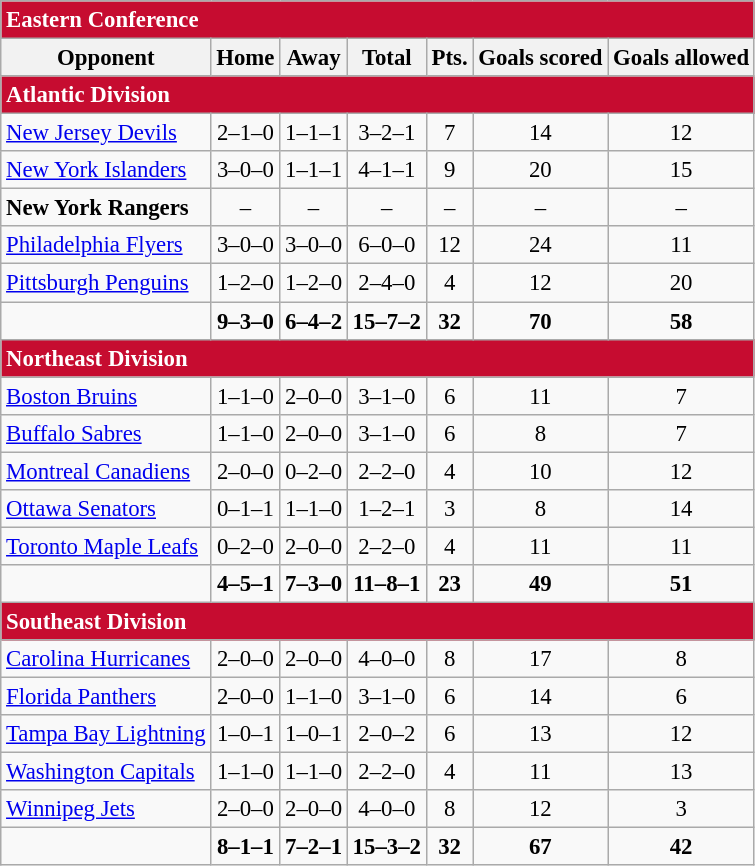<table class="wikitable" style="font-size: 95%; text-align: center">
<tr>
<td colspan="7" style="text-align:left; background:#c60c30;color:#fff"><strong>Eastern Conference</strong></td>
</tr>
<tr>
<th>Opponent</th>
<th>Home</th>
<th>Away</th>
<th>Total</th>
<th>Pts.</th>
<th>Goals scored</th>
<th>Goals allowed</th>
</tr>
<tr>
<td colspan="7" style="text-align:left; background:#c60c30;color:#fff"><strong>Atlantic Division</strong></td>
</tr>
<tr>
<td style="text-align:left"><a href='#'>New Jersey Devils</a></td>
<td>2–1–0</td>
<td>1–1–1</td>
<td>3–2–1</td>
<td>7</td>
<td>14</td>
<td>12</td>
</tr>
<tr>
<td style="text-align:left"><a href='#'>New York Islanders</a></td>
<td>3–0–0</td>
<td>1–1–1</td>
<td>4–1–1</td>
<td>9</td>
<td>20</td>
<td>15</td>
</tr>
<tr>
<td style="text-align:left"><strong>New York Rangers</strong></td>
<td>–</td>
<td>–</td>
<td>–</td>
<td>–</td>
<td>–</td>
<td>–</td>
</tr>
<tr>
<td style="text-align:left"><a href='#'>Philadelphia Flyers</a></td>
<td>3–0–0</td>
<td>3–0–0</td>
<td>6–0–0</td>
<td>12</td>
<td>24</td>
<td>11</td>
</tr>
<tr>
<td style="text-align:left"><a href='#'>Pittsburgh Penguins</a></td>
<td>1–2–0</td>
<td>1–2–0</td>
<td>2–4–0</td>
<td>4</td>
<td>12</td>
<td>20</td>
</tr>
<tr style="font-weight:bold">
<td></td>
<td>9–3–0</td>
<td>6–4–2</td>
<td>15–7–2</td>
<td>32</td>
<td>70</td>
<td>58</td>
</tr>
<tr>
<td colspan="7" style="text-align:left; background:#c60c30;color:#fff"><strong>Northeast Division</strong></td>
</tr>
<tr>
<td style="text-align:left"><a href='#'>Boston Bruins</a></td>
<td>1–1–0</td>
<td>2–0–0</td>
<td>3–1–0</td>
<td>6</td>
<td>11</td>
<td>7</td>
</tr>
<tr>
<td style="text-align:left"><a href='#'>Buffalo Sabres</a></td>
<td>1–1–0</td>
<td>2–0–0</td>
<td>3–1–0</td>
<td>6</td>
<td>8</td>
<td>7</td>
</tr>
<tr>
<td style="text-align:left"><a href='#'>Montreal Canadiens</a></td>
<td>2–0–0</td>
<td>0–2–0</td>
<td>2–2–0</td>
<td>4</td>
<td>10</td>
<td>12</td>
</tr>
<tr>
<td style="text-align:left"><a href='#'>Ottawa Senators</a></td>
<td>0–1–1</td>
<td>1–1–0</td>
<td>1–2–1</td>
<td>3</td>
<td>8</td>
<td>14</td>
</tr>
<tr>
<td style="text-align:left"><a href='#'>Toronto Maple Leafs</a></td>
<td>0–2–0</td>
<td>2–0–0</td>
<td>2–2–0</td>
<td>4</td>
<td>11</td>
<td>11</td>
</tr>
<tr style="font-weight:bold">
<td></td>
<td>4–5–1</td>
<td>7–3–0</td>
<td>11–8–1</td>
<td>23</td>
<td>49</td>
<td>51</td>
</tr>
<tr>
<td colspan="7" style="text-align:left; background:#c60c30;color:#fff"><strong>Southeast Division</strong></td>
</tr>
<tr>
<td style="text-align:left"><a href='#'>Carolina Hurricanes</a></td>
<td>2–0–0</td>
<td>2–0–0</td>
<td>4–0–0</td>
<td>8</td>
<td>17</td>
<td>8</td>
</tr>
<tr>
<td style="text-align:left"><a href='#'>Florida Panthers</a></td>
<td>2–0–0</td>
<td>1–1–0</td>
<td>3–1–0</td>
<td>6</td>
<td>14</td>
<td>6</td>
</tr>
<tr>
<td style="text-align:left"><a href='#'>Tampa Bay Lightning</a></td>
<td>1–0–1</td>
<td>1–0–1</td>
<td>2–0–2</td>
<td>6</td>
<td>13</td>
<td>12</td>
</tr>
<tr>
<td style="text-align:left"><a href='#'>Washington Capitals</a></td>
<td>1–1–0</td>
<td>1–1–0</td>
<td>2–2–0</td>
<td>4</td>
<td>11</td>
<td>13</td>
</tr>
<tr>
<td style="text-align:left"><a href='#'>Winnipeg Jets</a></td>
<td>2–0–0</td>
<td>2–0–0</td>
<td>4–0–0</td>
<td>8</td>
<td>12</td>
<td>3</td>
</tr>
<tr style="font-weight:bold">
<td></td>
<td>8–1–1</td>
<td>7–2–1</td>
<td>15–3–2</td>
<td>32</td>
<td>67</td>
<td>42</td>
</tr>
</table>
